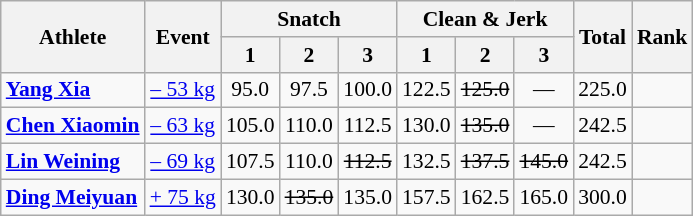<table class=wikitable style="font-size:90%">
<tr>
<th rowspan="2">Athlete</th>
<th rowspan="2">Event</th>
<th colspan="3">Snatch</th>
<th colspan="3">Clean & Jerk</th>
<th rowspan="2">Total</th>
<th rowspan="2">Rank</th>
</tr>
<tr>
<th>1</th>
<th>2</th>
<th>3</th>
<th>1</th>
<th>2</th>
<th>3</th>
</tr>
<tr>
<td><strong><a href='#'>Yang Xia</a></strong></td>
<td align=center><a href='#'>– 53 kg</a></td>
<td align=center>95.0</td>
<td align=center>97.5</td>
<td align=center>100.0</td>
<td align=center>122.5</td>
<td align=center><s>125.0</s></td>
<td align=center>—</td>
<td align=center>225.0</td>
<td align=center></td>
</tr>
<tr>
<td><strong><a href='#'>Chen Xiaomin</a></strong></td>
<td align=center><a href='#'>– 63 kg</a></td>
<td align=center>105.0</td>
<td align=center>110.0</td>
<td align=center>112.5</td>
<td align=center>130.0</td>
<td align=center><s>135.0</s></td>
<td align=center>—</td>
<td align=center>242.5</td>
<td align=center></td>
</tr>
<tr>
<td><strong><a href='#'>Lin Weining</a></strong></td>
<td align=center><a href='#'>– 69 kg</a></td>
<td align=center>107.5</td>
<td align=center>110.0</td>
<td align=center><s>112.5</s></td>
<td align=center>132.5</td>
<td align=center><s>137.5</s></td>
<td align=center><s>145.0</s></td>
<td align=center>242.5</td>
<td align=center></td>
</tr>
<tr>
<td><strong><a href='#'>Ding Meiyuan</a></strong></td>
<td align=center><a href='#'>+ 75 kg</a></td>
<td align=center>130.0</td>
<td align=center><s>135.0</s></td>
<td align=center>135.0</td>
<td align=center>157.5</td>
<td align=center>162.5</td>
<td align=center>165.0</td>
<td align=center>300.0</td>
<td align=center></td>
</tr>
</table>
